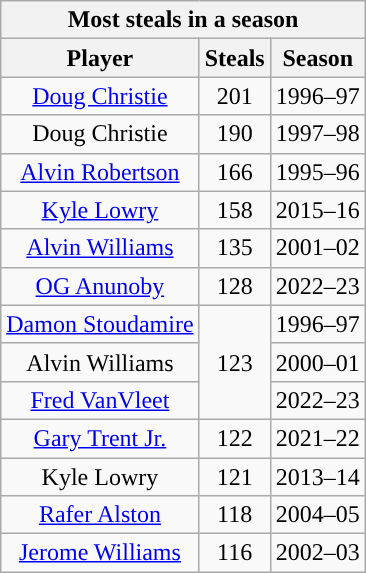<table class="wikitable" style="text-align:center">
<tr>
<th colspan="3">Most steals in a season</th>
</tr>
<tr>
<th>Player</th>
<th>Steals</th>
<th>Season</th>
</tr>
<tr>
<td><a href='#'>Doug Christie</a></td>
<td>201</td>
<td>1996–97</td>
</tr>
<tr>
<td>Doug Christie</td>
<td>190</td>
<td>1997–98</td>
</tr>
<tr>
<td><a href='#'>Alvin Robertson</a></td>
<td>166</td>
<td>1995–96</td>
</tr>
<tr>
<td><a href='#'>Kyle Lowry</a></td>
<td>158</td>
<td>2015–16</td>
</tr>
<tr>
<td><a href='#'>Alvin Williams</a></td>
<td>135</td>
<td>2001–02</td>
</tr>
<tr>
<td><a href='#'>OG Anunoby</a></td>
<td>128</td>
<td>2022–23</td>
</tr>
<tr>
<td><a href='#'>Damon Stoudamire</a></td>
<td rowspan=3>123</td>
<td>1996–97</td>
</tr>
<tr>
<td>Alvin Williams</td>
<td>2000–01</td>
</tr>
<tr>
<td><a href='#'>Fred VanVleet</a></td>
<td>2022–23</td>
</tr>
<tr>
<td><a href='#'>Gary Trent Jr.</a></td>
<td>122</td>
<td>2021–22</td>
</tr>
<tr>
<td>Kyle Lowry</td>
<td>121</td>
<td>2013–14</td>
</tr>
<tr>
<td><a href='#'>Rafer Alston</a></td>
<td>118</td>
<td>2004–05</td>
</tr>
<tr>
<td><a href='#'>Jerome Williams</a></td>
<td>116</td>
<td>2002–03</td>
</tr>
</table>
